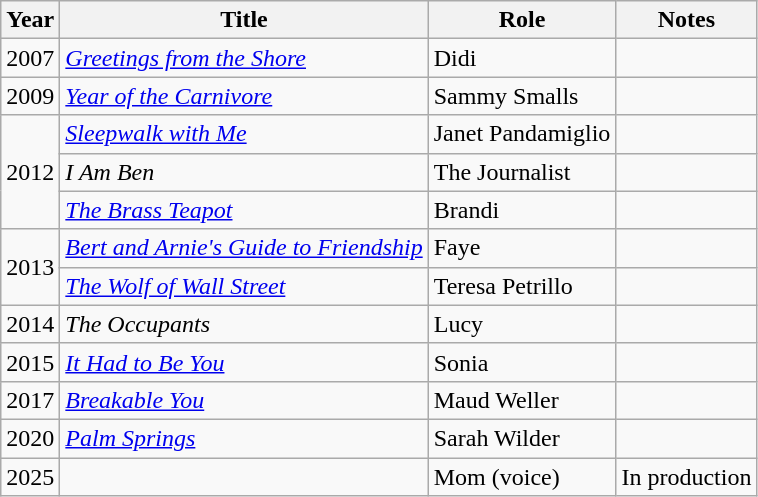<table class="wikitable sortable">
<tr>
<th>Year</th>
<th>Title</th>
<th>Role</th>
<th class="unsortable">Notes</th>
</tr>
<tr>
<td>2007</td>
<td><em><a href='#'>Greetings from the Shore</a></em></td>
<td>Didi</td>
<td></td>
</tr>
<tr>
<td>2009</td>
<td><em><a href='#'>Year of the Carnivore</a></em></td>
<td>Sammy Smalls</td>
<td></td>
</tr>
<tr>
<td rowspan="3">2012</td>
<td><em><a href='#'>Sleepwalk with Me</a></em></td>
<td>Janet Pandamiglio</td>
<td></td>
</tr>
<tr>
<td><em>I Am Ben</em></td>
<td>The Journalist</td>
<td></td>
</tr>
<tr>
<td><em><a href='#'>The Brass Teapot</a></em></td>
<td>Brandi</td>
<td></td>
</tr>
<tr>
<td rowspan="2">2013</td>
<td><em><a href='#'>Bert and Arnie's Guide to Friendship</a></em></td>
<td>Faye</td>
<td></td>
</tr>
<tr>
<td><em><a href='#'>The Wolf of Wall Street</a></em></td>
<td>Teresa Petrillo</td>
<td></td>
</tr>
<tr>
<td>2014</td>
<td><em>The Occupants</em></td>
<td>Lucy</td>
<td></td>
</tr>
<tr>
<td>2015</td>
<td><em><a href='#'>It Had to Be You</a></em></td>
<td>Sonia</td>
<td></td>
</tr>
<tr>
<td>2017</td>
<td><em><a href='#'>Breakable You</a></em></td>
<td>Maud Weller</td>
<td></td>
</tr>
<tr>
<td>2020</td>
<td><em><a href='#'>Palm Springs</a></em></td>
<td>Sarah Wilder</td>
<td></td>
</tr>
<tr>
<td>2025</td>
<td></td>
<td>Mom (voice)</td>
<td>In production</td>
</tr>
</table>
